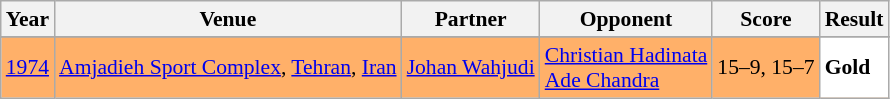<table class="sortable wikitable" style="font-size: 90%">
<tr>
<th>Year</th>
<th>Venue</th>
<th>Partner</th>
<th>Opponent</th>
<th>Score</th>
<th>Result</th>
</tr>
<tr>
</tr>
<tr style="background:#FFB069">
<td align="center"><a href='#'>1974</a></td>
<td align="left"><a href='#'>Amjadieh Sport Complex</a>, <a href='#'>Tehran</a>, <a href='#'>Iran</a></td>
<td align="left"> <a href='#'>Johan Wahjudi</a></td>
<td align="left"> <a href='#'>Christian Hadinata</a> <br> <a href='#'>Ade Chandra</a></td>
<td align="left">15–9, 15–7</td>
<td style="text-align:left; background:white"> <strong>Gold</strong></td>
</tr>
</table>
